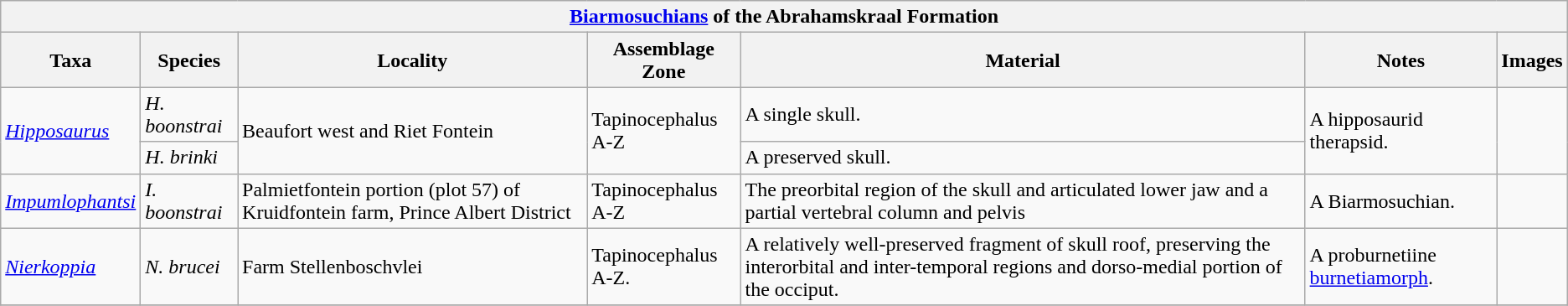<table class="wikitable" align="center">
<tr>
<th colspan="7" align="center"><strong><a href='#'>Biarmosuchians</a></strong> of the Abrahamskraal Formation</th>
</tr>
<tr>
<th>Taxa</th>
<th>Species</th>
<th>Locality</th>
<th>Assemblage Zone</th>
<th>Material</th>
<th>Notes</th>
<th>Images</th>
</tr>
<tr>
<td rowspan = "2"><em><a href='#'>Hipposaurus</a></em></td>
<td><em>H. boonstrai</em></td>
<td rowspan = "2">Beaufort west and Riet Fontein</td>
<td rowspan = "2">Tapinocephalus A-Z</td>
<td>A single skull.</td>
<td rowspan = "2">A hipposaurid therapsid.</td>
<td rowspan = "2"></td>
</tr>
<tr>
<td><em>H. brinki</em></td>
<td>A preserved skull.</td>
</tr>
<tr>
<td><em><a href='#'>Impumlophantsi</a></em> </td>
<td><em> I. boonstrai</em></td>
<td>Palmietfontein portion (plot 57) of Kruidfontein farm, Prince Albert District</td>
<td>Tapinocephalus A-Z</td>
<td>The preorbital region of the skull and articulated lower jaw and a partial vertebral column and pelvis</td>
<td>A Biarmosuchian.</td>
<td></td>
</tr>
<tr>
<td><em><a href='#'>Nierkoppia</a></em></td>
<td><em>N. brucei</em></td>
<td>Farm Stellenboschvlei</td>
<td>Tapinocephalus A-Z.</td>
<td>A relatively well-preserved fragment of skull roof, preserving the interorbital and inter-temporal regions and dorso-medial portion of the occiput.</td>
<td>A proburnetiine <a href='#'>burnetiamorph</a>.</td>
<td></td>
</tr>
<tr>
</tr>
</table>
